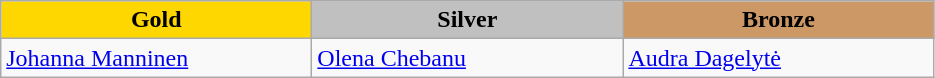<table class="wikitable" style="text-align:left">
<tr align="center">
<td width=200 bgcolor=gold><strong>Gold</strong></td>
<td width=200 bgcolor=silver><strong>Silver</strong></td>
<td width=200 bgcolor=CC9966><strong>Bronze</strong></td>
</tr>
<tr>
<td><a href='#'>Johanna Manninen</a><br><em></em></td>
<td><a href='#'>Olena Chebanu</a><br><em></em></td>
<td><a href='#'>Audra Dagelytė</a><br><em></em></td>
</tr>
</table>
